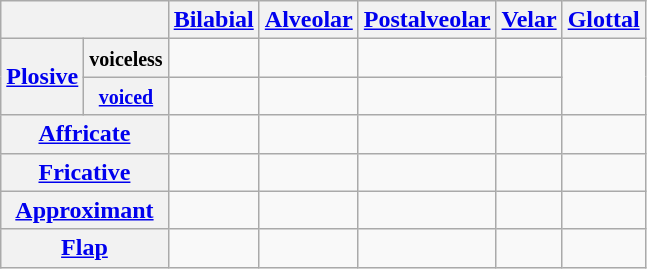<table class="wikitable" style="text-align: center;">
<tr>
<th colspan="2"></th>
<th><a href='#'>Bilabial</a></th>
<th><a href='#'>Alveolar</a></th>
<th><a href='#'>Postalveolar</a></th>
<th><a href='#'>Velar</a></th>
<th><a href='#'>Glottal</a></th>
</tr>
<tr>
<th rowspan="2"><a href='#'>Plosive</a></th>
<th><small>voiceless</small></th>
<td></td>
<td></td>
<td></td>
<td></td>
<td rowspan="2"></td>
</tr>
<tr>
<th><small><a href='#'>voiced</a></small></th>
<td></td>
<td></td>
<td></td>
<td></td>
</tr>
<tr>
<th colspan="2"><a href='#'>Affricate</a></th>
<td></td>
<td></td>
<td></td>
<td></td>
<td></td>
</tr>
<tr>
<th colspan="2"><a href='#'>Fricative</a></th>
<td></td>
<td></td>
<td></td>
<td></td>
<td></td>
</tr>
<tr>
<th colspan="2"><a href='#'>Approximant</a></th>
<td></td>
<td></td>
<td></td>
<td></td>
<td></td>
</tr>
<tr>
<th colspan="2"><a href='#'>Flap</a></th>
<td></td>
<td></td>
<td></td>
<td></td>
<td></td>
</tr>
</table>
